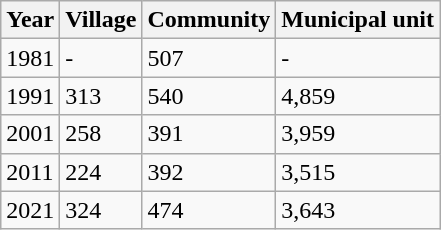<table class=wikitable>
<tr>
<th>Year</th>
<th>Village</th>
<th>Community</th>
<th>Municipal unit</th>
</tr>
<tr>
<td>1981</td>
<td>-</td>
<td>507</td>
<td>-</td>
</tr>
<tr>
<td>1991</td>
<td>313</td>
<td>540</td>
<td>4,859</td>
</tr>
<tr>
<td>2001</td>
<td>258</td>
<td>391</td>
<td>3,959</td>
</tr>
<tr>
<td>2011</td>
<td>224</td>
<td>392</td>
<td>3,515</td>
</tr>
<tr>
<td>2021</td>
<td>324</td>
<td>474</td>
<td>3,643</td>
</tr>
</table>
